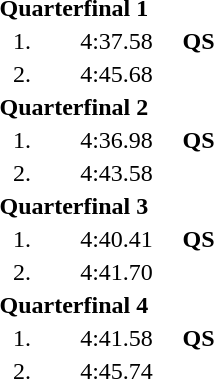<table style="text-align:center">
<tr>
<td colspan=4 align=left><strong>Quarterfinal 1</strong></td>
</tr>
<tr>
<td width=30>1.</td>
<td align=left></td>
<td width=80>4:37.58</td>
<td><strong>QS</strong></td>
</tr>
<tr>
<td>2.</td>
<td align=left></td>
<td>4:45.68</td>
<td></td>
</tr>
<tr>
<td colspan=4 align=left><strong>Quarterfinal 2</strong></td>
</tr>
<tr>
<td>1.</td>
<td align=left></td>
<td>4:36.98</td>
<td><strong>QS</strong></td>
</tr>
<tr>
<td>2.</td>
<td align=left></td>
<td>4:43.58</td>
<td></td>
</tr>
<tr>
<td colspan=4 align=left><strong>Quarterfinal 3</strong></td>
</tr>
<tr>
<td>1.</td>
<td align=left></td>
<td>4:40.41</td>
<td><strong>QS</strong></td>
</tr>
<tr>
<td>2.</td>
<td align=left></td>
<td>4:41.70</td>
<td></td>
</tr>
<tr>
<td colspan=4 align=left><strong>Quarterfinal 4</strong></td>
</tr>
<tr>
<td>1.</td>
<td align=left></td>
<td>4:41.58</td>
<td><strong>QS</strong></td>
</tr>
<tr>
<td>2.</td>
<td align=left></td>
<td>4:45.74</td>
<td></td>
</tr>
</table>
